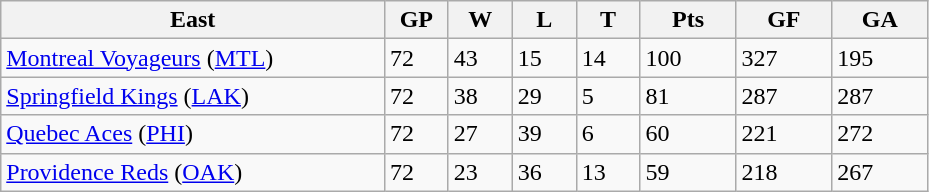<table class="wikitable">
<tr>
<th bgcolor="#DDDDFF" width="30%">East</th>
<th bgcolor="#DDDDFF" width="5%">GP</th>
<th bgcolor="#DDDDFF" width="5%">W</th>
<th bgcolor="#DDDDFF" width="5%">L</th>
<th bgcolor="#DDDDFF" width="5%">T</th>
<th bgcolor="#DDDDFF" width="7.5%">Pts</th>
<th bgcolor="#DDDDFF" width="7.5%">GF</th>
<th bgcolor="#DDDDFF" width="7.5%">GA</th>
</tr>
<tr>
<td><a href='#'>Montreal Voyageurs</a> (<a href='#'>MTL</a>)</td>
<td>72</td>
<td>43</td>
<td>15</td>
<td>14</td>
<td>100</td>
<td>327</td>
<td>195</td>
</tr>
<tr>
<td><a href='#'>Springfield Kings</a> (<a href='#'>LAK</a>)</td>
<td>72</td>
<td>38</td>
<td>29</td>
<td>5</td>
<td>81</td>
<td>287</td>
<td>287</td>
</tr>
<tr>
<td><a href='#'>Quebec Aces</a> (<a href='#'>PHI</a>)</td>
<td>72</td>
<td>27</td>
<td>39</td>
<td>6</td>
<td>60</td>
<td>221</td>
<td>272</td>
</tr>
<tr>
<td><a href='#'>Providence Reds</a> (<a href='#'>OAK</a>)</td>
<td>72</td>
<td>23</td>
<td>36</td>
<td>13</td>
<td>59</td>
<td>218</td>
<td>267</td>
</tr>
</table>
